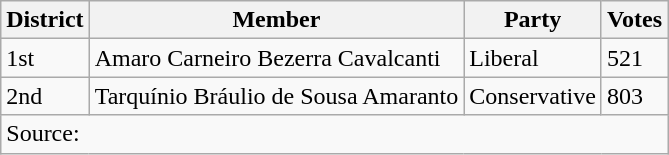<table class="wikitable">
<tr>
<th>District</th>
<th>Member</th>
<th>Party</th>
<th>Votes</th>
</tr>
<tr>
<td>1st</td>
<td>Amaro Carneiro Bezerra Cavalcanti</td>
<td>Liberal</td>
<td>521</td>
</tr>
<tr>
<td>2nd</td>
<td>Tarquínio Bráulio de Sousa Amaranto</td>
<td>Conservative</td>
<td>803</td>
</tr>
<tr>
<td colspan="4">Source: </td>
</tr>
</table>
